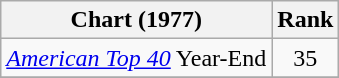<table class="wikitable">
<tr>
<th align="left">Chart (1977)</th>
<th style="text-align:center;">Rank</th>
</tr>
<tr>
<td><em><a href='#'>American Top 40</a></em> Year-End</td>
<td style="text-align:center;">35</td>
</tr>
<tr>
</tr>
</table>
